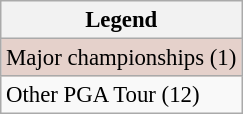<table class="wikitable" style="font-size:95%;">
<tr>
<th>Legend</th>
</tr>
<tr style="background:#e5d1cb;">
<td>Major championships  (1)</td>
</tr>
<tr>
<td>Other PGA Tour (12)</td>
</tr>
</table>
